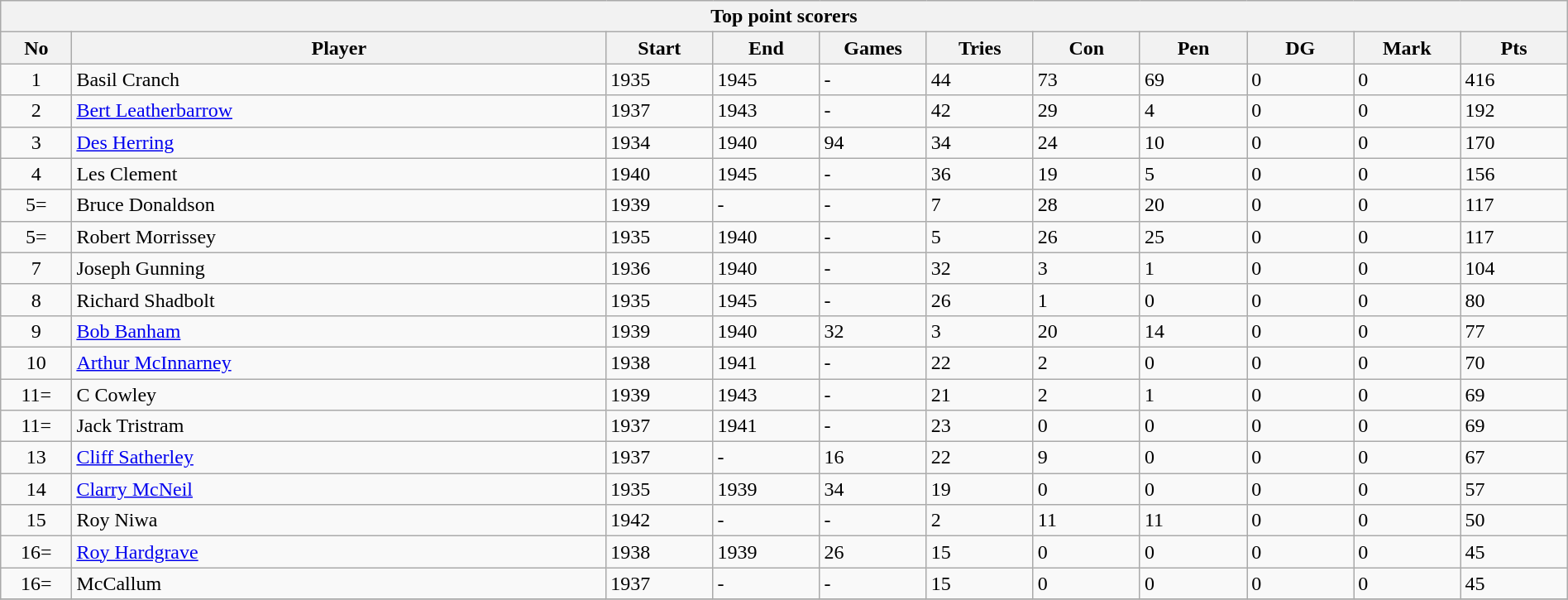<table class="wikitable collapsible sortable" style="text-align:left; font-size:100%; width:100%;">
<tr>
<th colspan="50%">Top point scorers</th>
</tr>
<tr>
<th style="width:4%;">No</th>
<th style="width:30%;">Player</th>
<th style="width:6%;">Start</th>
<th style="width:6%;">End</th>
<th style="width:6%;">Games</th>
<th style="width:6%;">Tries</th>
<th style="width:6%;">Con</th>
<th style="width:6%;">Pen</th>
<th style="width:6%;">DG</th>
<th style="width:6%;">Mark</th>
<th style="width:6%;">Pts<br></th>
</tr>
<tr>
<td style="text-align:center;">1</td>
<td>Basil Cranch</td>
<td>1935</td>
<td>1945</td>
<td>-</td>
<td>44</td>
<td>73</td>
<td>69</td>
<td>0</td>
<td>0</td>
<td>416</td>
</tr>
<tr>
<td style="text-align:center;">2</td>
<td><a href='#'>Bert Leatherbarrow</a></td>
<td>1937</td>
<td>1943</td>
<td>-</td>
<td>42</td>
<td>29</td>
<td>4</td>
<td>0</td>
<td>0</td>
<td>192</td>
</tr>
<tr>
<td style="text-align:center;">3</td>
<td><a href='#'>Des Herring</a></td>
<td>1934</td>
<td>1940</td>
<td>94</td>
<td>34</td>
<td>24</td>
<td>10</td>
<td>0</td>
<td>0</td>
<td>170</td>
</tr>
<tr>
<td style="text-align:center;">4</td>
<td>Les Clement</td>
<td>1940</td>
<td>1945</td>
<td>-</td>
<td>36</td>
<td>19</td>
<td>5</td>
<td>0</td>
<td>0</td>
<td>156</td>
</tr>
<tr>
<td style="text-align:center;">5=</td>
<td>Bruce Donaldson</td>
<td>1939</td>
<td>-</td>
<td>-</td>
<td>7</td>
<td>28</td>
<td>20</td>
<td>0</td>
<td>0</td>
<td>117</td>
</tr>
<tr>
<td style="text-align:center;">5=</td>
<td>Robert Morrissey</td>
<td>1935</td>
<td>1940</td>
<td>-</td>
<td>5</td>
<td>26</td>
<td>25</td>
<td>0</td>
<td>0</td>
<td>117</td>
</tr>
<tr>
<td style="text-align:center;">7</td>
<td>Joseph Gunning</td>
<td>1936</td>
<td>1940</td>
<td>-</td>
<td>32</td>
<td>3</td>
<td>1</td>
<td>0</td>
<td>0</td>
<td>104</td>
</tr>
<tr>
<td style="text-align:center;">8</td>
<td>Richard Shadbolt</td>
<td>1935</td>
<td>1945</td>
<td>-</td>
<td>26</td>
<td>1</td>
<td>0</td>
<td>0</td>
<td>0</td>
<td>80</td>
</tr>
<tr>
<td style="text-align:center;">9</td>
<td><a href='#'>Bob Banham</a></td>
<td>1939</td>
<td>1940</td>
<td>32</td>
<td>3</td>
<td>20</td>
<td>14</td>
<td>0</td>
<td>0</td>
<td>77</td>
</tr>
<tr>
<td style="text-align:center;">10</td>
<td><a href='#'>Arthur McInnarney</a></td>
<td>1938</td>
<td>1941</td>
<td>-</td>
<td>22</td>
<td>2</td>
<td>0</td>
<td>0</td>
<td>0</td>
<td>70</td>
</tr>
<tr>
<td style="text-align:center;">11=</td>
<td>C Cowley</td>
<td>1939</td>
<td>1943</td>
<td>-</td>
<td>21</td>
<td>2</td>
<td>1</td>
<td>0</td>
<td>0</td>
<td>69</td>
</tr>
<tr>
<td style="text-align:center;">11=</td>
<td>Jack Tristram</td>
<td>1937</td>
<td>1941</td>
<td>-</td>
<td>23</td>
<td>0</td>
<td>0</td>
<td>0</td>
<td>0</td>
<td>69</td>
</tr>
<tr>
<td style="text-align:center;">13</td>
<td><a href='#'>Cliff Satherley</a></td>
<td>1937</td>
<td>-</td>
<td>16</td>
<td>22</td>
<td>9</td>
<td>0</td>
<td>0</td>
<td>0</td>
<td>67</td>
</tr>
<tr>
<td style="text-align:center;">14</td>
<td><a href='#'>Clarry McNeil</a></td>
<td>1935</td>
<td>1939</td>
<td>34</td>
<td>19</td>
<td>0</td>
<td>0</td>
<td>0</td>
<td>0</td>
<td>57</td>
</tr>
<tr>
<td style="text-align:center;">15</td>
<td>Roy Niwa</td>
<td>1942</td>
<td>-</td>
<td>-</td>
<td>2</td>
<td>11</td>
<td>11</td>
<td>0</td>
<td>0</td>
<td>50</td>
</tr>
<tr>
<td style="text-align:center;">16=</td>
<td><a href='#'>Roy Hardgrave</a></td>
<td>1938</td>
<td>1939</td>
<td>26</td>
<td>15</td>
<td>0</td>
<td>0</td>
<td>0</td>
<td>0</td>
<td>45</td>
</tr>
<tr>
<td style="text-align:center;">16=</td>
<td>McCallum</td>
<td>1937</td>
<td>-</td>
<td>-</td>
<td>15</td>
<td>0</td>
<td>0</td>
<td>0</td>
<td>0</td>
<td>45</td>
</tr>
<tr>
</tr>
</table>
